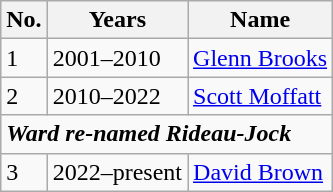<table class="wikitable">
<tr>
<th>No.</th>
<th>Years</th>
<th>Name</th>
</tr>
<tr>
<td>1</td>
<td>2001–2010</td>
<td><a href='#'>Glenn Brooks</a></td>
</tr>
<tr>
<td>2</td>
<td>2010–2022</td>
<td><a href='#'>Scott Moffatt</a></td>
</tr>
<tr>
<td colspan="3"><strong><em>Ward re-named Rideau-Jock</em></strong></td>
</tr>
<tr>
<td>3</td>
<td>2022–present</td>
<td><a href='#'>David Brown</a></td>
</tr>
</table>
